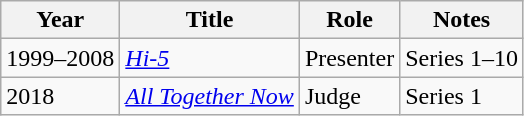<table class="wikitable sortable">
<tr>
<th scope="col">Year</th>
<th scope="col">Title</th>
<th scope="col">Role</th>
<th scope="col" class="unsortable">Notes</th>
</tr>
<tr>
<td>1999–2008</td>
<td><em><a href='#'>Hi-5</a></em></td>
<td>Presenter</td>
<td>Series 1–10</td>
</tr>
<tr>
<td>2018</td>
<td><em><a href='#'>All Together Now</a></em></td>
<td>Judge</td>
<td>Series 1</td>
</tr>
</table>
